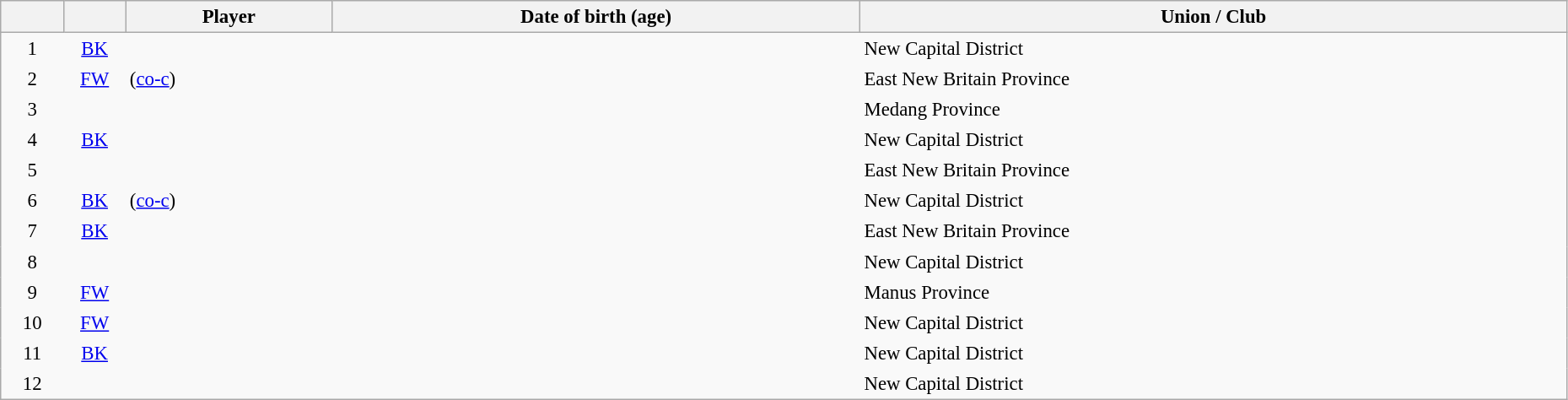<table class="sortable wikitable plainrowheaders" style="font-size:95%; width: 98%">
<tr>
<th scope="col" style="width:4%"></th>
<th scope="col" style="width:4%"></th>
<th scope="col">Player</th>
<th scope="col">Date of birth (age)</th>
<th scope="col">Union / Club</th>
</tr>
<tr>
<td style="text-align:center; border:0">1</td>
<td style="text-align:center; border:0"><a href='#'>BK</a></td>
<td style="text-align:left; border:0"></td>
<td style="text-align:left; border:0"></td>
<td style="text-align:left; border:0">New Capital District</td>
</tr>
<tr>
<td style="text-align:center; border:0">2</td>
<td style="text-align:center; border:0"><a href='#'>FW</a></td>
<td style="text-align:left; border:0"> (<a href='#'>co-c</a>)</td>
<td style="text-align:left; border:0"></td>
<td style="text-align:left; border:0">East New Britain Province</td>
</tr>
<tr>
<td style="text-align:center; border:0">3</td>
<td style="text-align:center; border:0"></td>
<td style="text-align:left; border:0"></td>
<td style="text-align:left; border:0"></td>
<td style="text-align:left; border:0">Medang Province</td>
</tr>
<tr>
<td style="text-align:center; border:0">4</td>
<td style="text-align:center; border:0"><a href='#'>BK</a></td>
<td style="text-align:left; border:0"></td>
<td style="text-align:left; border:0"></td>
<td style="text-align:left; border:0">New Capital District</td>
</tr>
<tr>
<td style="text-align:center; border:0">5</td>
<td style="text-align:center; border:0"></td>
<td style="text-align:left; border:0"></td>
<td style="text-align:left; border:0"></td>
<td style="text-align:left; border:0">East New Britain Province</td>
</tr>
<tr>
<td style="text-align:center; border:0">6</td>
<td style="text-align:center; border:0"><a href='#'>BK</a></td>
<td style="text-align:left; border:0"> (<a href='#'>co-c</a>)</td>
<td style="text-align:left; border:0"></td>
<td style="text-align:left; border:0">New Capital District</td>
</tr>
<tr>
<td style="text-align:center; border:0">7</td>
<td style="text-align:center; border:0"><a href='#'>BK</a></td>
<td style="text-align:left; border:0"></td>
<td style="text-align:left; border:0"></td>
<td style="text-align:left; border:0">East New Britain Province</td>
</tr>
<tr>
<td style="text-align:center; border:0">8</td>
<td style="text-align:center; border:0"></td>
<td style="text-align:left; border:0"></td>
<td style="text-align:left; border:0"></td>
<td style="text-align:left; border:0">New Capital District</td>
</tr>
<tr>
<td style="text-align:center; border:0">9</td>
<td style="text-align:center; border:0"><a href='#'>FW</a></td>
<td style="text-align:left; border:0"></td>
<td style="text-align:left; border:0"></td>
<td style="text-align:left; border:0">Manus Province</td>
</tr>
<tr>
<td style="text-align:center; border:0">10</td>
<td style="text-align:center; border:0"><a href='#'>FW</a></td>
<td style="text-align:left; border:0"></td>
<td style="text-align:left; border:0"></td>
<td style="text-align:left; border:0">New Capital District</td>
</tr>
<tr>
<td style="text-align:center; border:0">11</td>
<td style="text-align:center; border:0"><a href='#'>BK</a></td>
<td style="text-align:left; border:0"></td>
<td style="text-align:left; border:0"></td>
<td style="text-align:left; border:0">New Capital District</td>
</tr>
<tr>
<td style="text-align:center; border:0">12</td>
<td style="text-align:center; border:0"></td>
<td style="text-align:left; border:0"></td>
<td style="text-align:left; border:0"></td>
<td style="text-align:left; border:0">New Capital District</td>
</tr>
</table>
